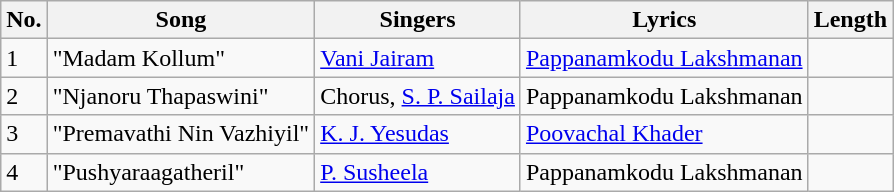<table class="wikitable">
<tr>
<th>No.</th>
<th>Song</th>
<th>Singers</th>
<th>Lyrics</th>
<th>Length</th>
</tr>
<tr>
<td>1</td>
<td>"Madam Kollum"</td>
<td><a href='#'>Vani Jairam</a></td>
<td><a href='#'>Pappanamkodu Lakshmanan</a></td>
<td></td>
</tr>
<tr>
<td>2</td>
<td>"Njanoru Thapaswini"</td>
<td>Chorus, <a href='#'>S. P. Sailaja</a></td>
<td>Pappanamkodu Lakshmanan</td>
<td></td>
</tr>
<tr>
<td>3</td>
<td>"Premavathi Nin Vazhiyil"</td>
<td><a href='#'>K. J. Yesudas</a></td>
<td><a href='#'>Poovachal Khader</a></td>
<td></td>
</tr>
<tr>
<td>4</td>
<td>"Pushyaraagatheril"</td>
<td><a href='#'>P. Susheela</a></td>
<td>Pappanamkodu Lakshmanan</td>
<td></td>
</tr>
</table>
